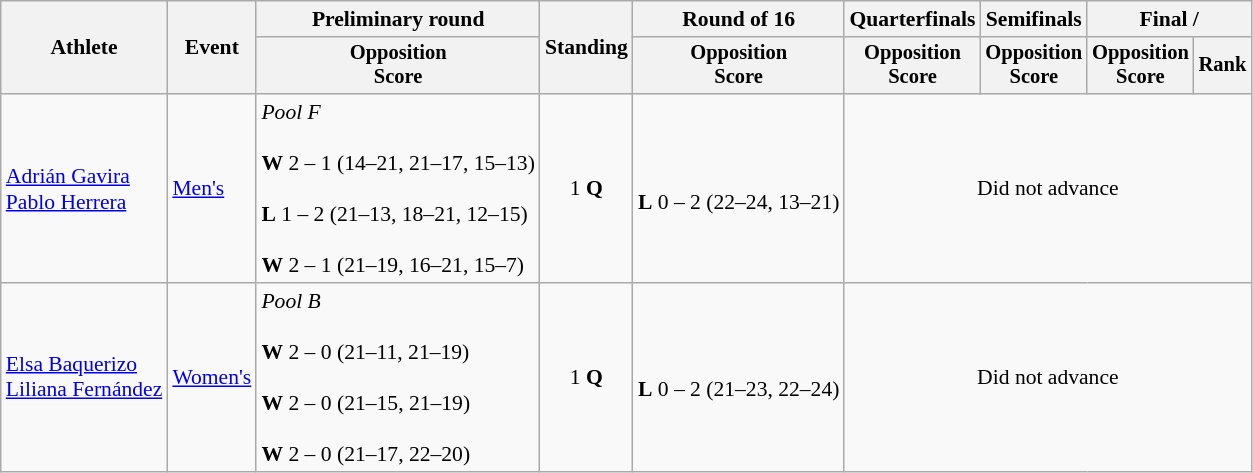<table class=wikitable style="font-size:90%">
<tr>
<th rowspan="2">Athlete</th>
<th rowspan="2">Event</th>
<th>Preliminary round</th>
<th rowspan="2">Standing</th>
<th>Round of 16</th>
<th>Quarterfinals</th>
<th>Semifinals</th>
<th colspan=2>Final / </th>
</tr>
<tr style="font-size:95%">
<th>Opposition<br>Score</th>
<th>Opposition<br>Score</th>
<th>Opposition<br>Score</th>
<th>Opposition<br>Score</th>
<th>Opposition<br>Score</th>
<th>Rank</th>
</tr>
<tr align=center>
<td align=left><a href='#'>Adrián Gavira</a><br><a href='#'>Pablo Herrera</a></td>
<td align=left><a href='#'>Men's</a></td>
<td align=left><em>Pool F</em><br><br><strong>W</strong> 2 – 1 (14–21, 21–17, 15–13)<br><br><strong>L</strong> 1 – 2 (21–13, 18–21, 12–15)<br><br><strong>W</strong> 2 – 1 (21–19, 16–21, 15–7)<br></td>
<td>1 <strong>Q</strong></td>
<td><br><strong>L</strong> 0 – 2 (22–24, 13–21)</td>
<td colspan=4>Did not advance</td>
</tr>
<tr align=center>
<td align=left><a href='#'>Elsa Baquerizo</a><br><a href='#'>Liliana Fernández</a></td>
<td align=left><a href='#'>Women's</a></td>
<td align=left><em>Pool B</em><br><br><strong>W</strong> 2 – 0 (21–11, 21–19)<br><br><strong>W</strong> 2 – 0 (21–15, 21–19)<br><br><strong>W</strong> 2 – 0 (21–17, 22–20)<br></td>
<td>1 <strong>Q</strong></td>
<td><br><strong>L</strong> 0 – 2 (21–23, 22–24)</td>
<td colspan=4>Did not advance</td>
</tr>
</table>
